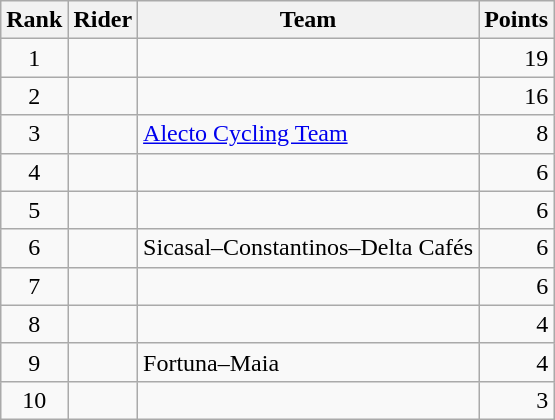<table class="wikitable">
<tr>
<th scope="col">Rank</th>
<th scope="col">Rider</th>
<th scope="col">Team</th>
<th scope="col">Points</th>
</tr>
<tr>
<td style="text-align:center;">1</td>
<td> </td>
<td></td>
<td style="text-align:right;">19</td>
</tr>
<tr>
<td style="text-align:center;">2</td>
<td></td>
<td></td>
<td style="text-align:right;">16</td>
</tr>
<tr>
<td style="text-align:center;">3</td>
<td></td>
<td><a href='#'>Alecto Cycling Team</a></td>
<td style="text-align:right;">8</td>
</tr>
<tr>
<td style="text-align:center;">4</td>
<td></td>
<td></td>
<td style="text-align:right;">6</td>
</tr>
<tr>
<td style="text-align:center;">5</td>
<td>  </td>
<td></td>
<td style="text-align:right;">6</td>
</tr>
<tr>
<td style="text-align:center;">6</td>
<td></td>
<td>Sicasal–Constantinos–Delta Cafés</td>
<td style="text-align:right;">6</td>
</tr>
<tr>
<td style="text-align:center;">7</td>
<td></td>
<td></td>
<td style="text-align:right;">6</td>
</tr>
<tr>
<td style="text-align:center;">8</td>
<td></td>
<td></td>
<td style="text-align:right;">4</td>
</tr>
<tr>
<td style="text-align:center;">9</td>
<td></td>
<td>Fortuna–Maia</td>
<td style="text-align:right;">4</td>
</tr>
<tr>
<td style="text-align:center;">10</td>
<td></td>
<td></td>
<td style="text-align:right;">3</td>
</tr>
</table>
